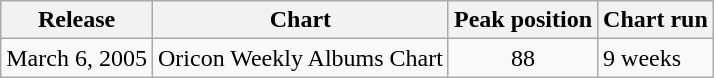<table class="wikitable">
<tr>
<th>Release</th>
<th>Chart</th>
<th>Peak position</th>
<th>Chart run</th>
</tr>
<tr>
<td>March 6, 2005</td>
<td>Oricon Weekly Albums Chart</td>
<td style="text-align:center;">88</td>
<td>9 weeks</td>
</tr>
</table>
